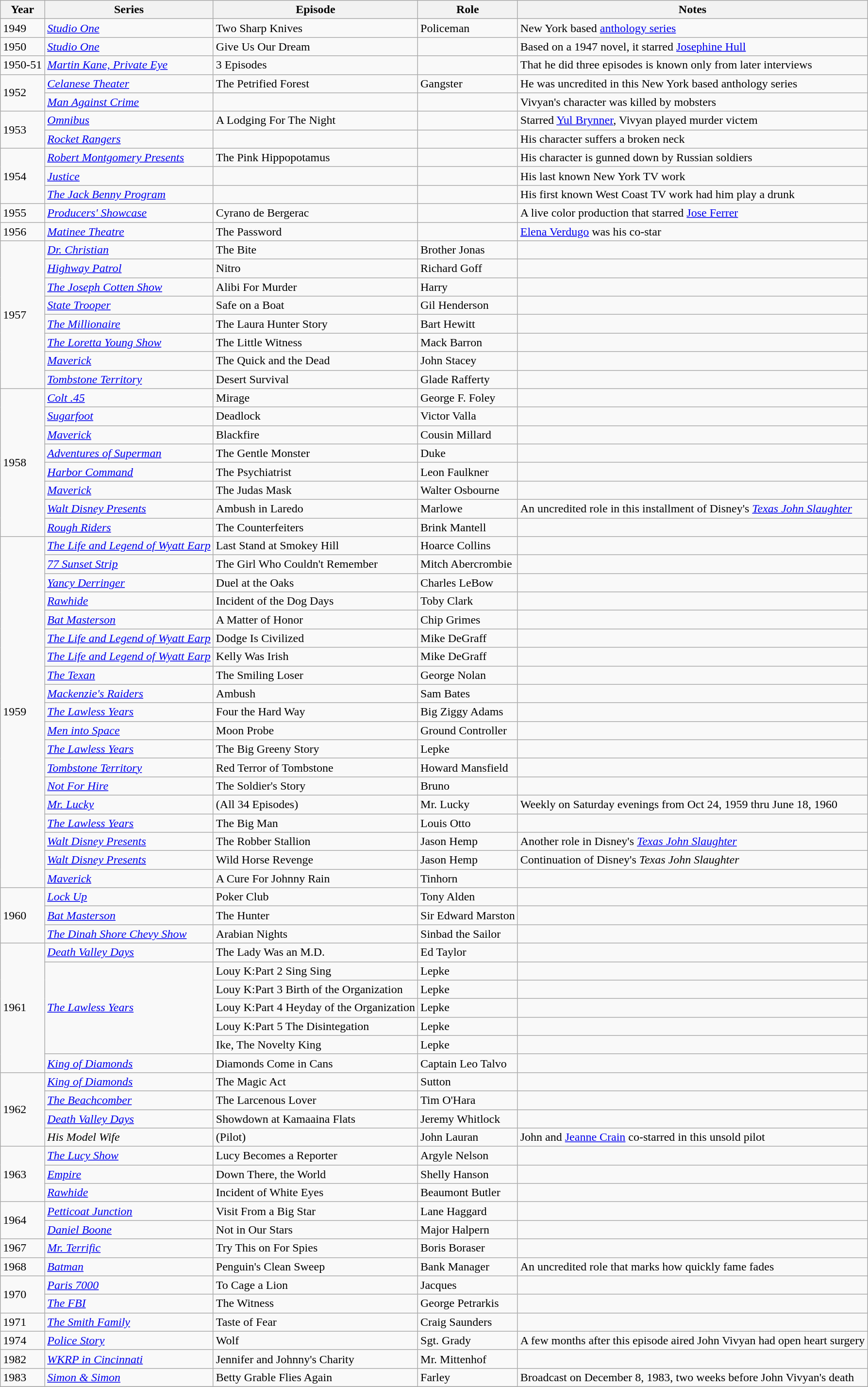<table class="wikitable sortable plainrowheaders">
<tr>
<th scope="col">Year</th>
<th scope="col">Series</th>
<th scope="col">Episode</th>
<th scope="col">Role</th>
<th scope="col">Notes</th>
</tr>
<tr>
<td>1949</td>
<td><em><a href='#'>Studio One</a></em></td>
<td>Two Sharp Knives</td>
<td>Policeman</td>
<td>New York based <a href='#'>anthology series</a></td>
</tr>
<tr>
<td>1950</td>
<td><em><a href='#'>Studio One</a></em></td>
<td>Give Us Our Dream</td>
<td></td>
<td>Based on a 1947 novel, it starred <a href='#'>Josephine Hull</a></td>
</tr>
<tr>
<td>1950-51</td>
<td><em><a href='#'>Martin Kane, Private Eye</a></em></td>
<td>3 Episodes</td>
<td></td>
<td>That he did three episodes is known only from later interviews</td>
</tr>
<tr>
<td rowspan=2>1952</td>
<td><em><a href='#'>Celanese Theater</a></em></td>
<td>The Petrified Forest</td>
<td>Gangster</td>
<td>He was uncredited in this New York based anthology series</td>
</tr>
<tr>
<td><em><a href='#'>Man Against Crime</a></em></td>
<td></td>
<td></td>
<td>Vivyan's character was killed by mobsters</td>
</tr>
<tr>
<td rowspan=2>1953</td>
<td><em><a href='#'>Omnibus</a></em></td>
<td>A Lodging For The Night</td>
<td></td>
<td>Starred <a href='#'>Yul Brynner</a>, Vivyan played murder victem</td>
</tr>
<tr>
<td><em><a href='#'>Rocket Rangers</a></em></td>
<td></td>
<td></td>
<td>His character suffers a broken neck</td>
</tr>
<tr>
<td rowspan=3>1954</td>
<td><em><a href='#'>Robert Montgomery Presents</a></em></td>
<td>The Pink Hippopotamus</td>
<td></td>
<td>His character is gunned down by Russian soldiers</td>
</tr>
<tr>
<td><em><a href='#'>Justice</a></em></td>
<td></td>
<td></td>
<td>His last known New York TV work</td>
</tr>
<tr>
<td><em><a href='#'>The Jack Benny Program</a></em></td>
<td></td>
<td></td>
<td>His first known West Coast TV work had him play a drunk</td>
</tr>
<tr>
<td>1955</td>
<td><em><a href='#'>Producers' Showcase</a></em></td>
<td>Cyrano de Bergerac</td>
<td></td>
<td>A live color production that starred <a href='#'>Jose Ferrer</a></td>
</tr>
<tr>
<td>1956</td>
<td><em><a href='#'>Matinee Theatre</a></em></td>
<td>The Password</td>
<td></td>
<td><a href='#'>Elena Verdugo</a> was his co-star</td>
</tr>
<tr>
<td rowspan=8>1957</td>
<td><em><a href='#'>Dr. Christian</a></em></td>
<td>The Bite</td>
<td>Brother Jonas</td>
<td></td>
</tr>
<tr>
<td><em><a href='#'>Highway Patrol</a></em></td>
<td>Nitro</td>
<td>Richard Goff</td>
<td></td>
</tr>
<tr>
<td><em><a href='#'>The Joseph Cotten Show</a></em></td>
<td>Alibi For Murder</td>
<td>Harry</td>
<td></td>
</tr>
<tr>
<td><em><a href='#'>State Trooper</a></em></td>
<td>Safe on a Boat</td>
<td>Gil Henderson</td>
<td></td>
</tr>
<tr>
<td><em><a href='#'>The Millionaire</a></em></td>
<td>The Laura Hunter Story</td>
<td>Bart Hewitt</td>
<td></td>
</tr>
<tr>
<td><em><a href='#'>The Loretta Young Show</a></em></td>
<td>The Little Witness</td>
<td>Mack Barron</td>
<td></td>
</tr>
<tr>
<td><em><a href='#'>Maverick</a></em></td>
<td>The Quick and the Dead</td>
<td>John Stacey</td>
<td></td>
</tr>
<tr>
<td><em><a href='#'>Tombstone Territory</a></em></td>
<td>Desert Survival</td>
<td>Glade Rafferty</td>
<td></td>
</tr>
<tr>
<td rowspan=8>1958</td>
<td><em><a href='#'>Colt .45</a></em></td>
<td>Mirage</td>
<td>George F. Foley</td>
<td></td>
</tr>
<tr>
<td><em><a href='#'>Sugarfoot</a></em></td>
<td>Deadlock</td>
<td>Victor Valla</td>
<td></td>
</tr>
<tr>
<td><em><a href='#'>Maverick</a></em></td>
<td>Blackfire</td>
<td>Cousin Millard</td>
<td></td>
</tr>
<tr>
<td><em><a href='#'>Adventures of Superman</a></em></td>
<td>The Gentle Monster</td>
<td>Duke</td>
<td></td>
</tr>
<tr>
<td><em><a href='#'>Harbor Command</a></em></td>
<td>The Psychiatrist</td>
<td>Leon Faulkner</td>
<td></td>
</tr>
<tr>
<td><em><a href='#'>Maverick</a></em></td>
<td>The Judas Mask</td>
<td>Walter Osbourne</td>
<td></td>
</tr>
<tr>
<td><em><a href='#'>Walt Disney Presents</a></em></td>
<td>Ambush in Laredo</td>
<td>Marlowe</td>
<td>An uncredited role in this installment of Disney's <em><a href='#'>Texas John Slaughter</a></em></td>
</tr>
<tr>
<td><em><a href='#'>Rough Riders</a></em></td>
<td>The Counterfeiters</td>
<td>Brink Mantell</td>
<td></td>
</tr>
<tr>
<td rowspan=19>1959</td>
<td><em><a href='#'>The Life and Legend of Wyatt Earp</a></em></td>
<td>Last Stand at Smokey Hill</td>
<td>Hoarce Collins</td>
<td></td>
</tr>
<tr>
<td><em><a href='#'>77 Sunset Strip</a></em></td>
<td>The Girl Who Couldn't Remember</td>
<td>Mitch Abercrombie</td>
<td></td>
</tr>
<tr>
<td><em><a href='#'>Yancy Derringer</a></em></td>
<td>Duel at the Oaks</td>
<td>Charles LeBow</td>
<td></td>
</tr>
<tr>
<td><em><a href='#'>Rawhide</a></em></td>
<td>Incident of the Dog Days</td>
<td>Toby Clark</td>
<td></td>
</tr>
<tr>
<td><em><a href='#'>Bat Masterson</a></em></td>
<td>A Matter of Honor</td>
<td>Chip Grimes</td>
<td></td>
</tr>
<tr>
<td><em><a href='#'>The Life and Legend of Wyatt Earp</a></em></td>
<td>Dodge Is Civilized</td>
<td>Mike DeGraff</td>
<td></td>
</tr>
<tr>
<td><em><a href='#'>The Life and Legend of Wyatt Earp</a></em></td>
<td>Kelly Was Irish</td>
<td>Mike DeGraff</td>
<td></td>
</tr>
<tr>
<td><em><a href='#'>The Texan</a></em></td>
<td>The Smiling Loser</td>
<td>George Nolan</td>
<td></td>
</tr>
<tr>
<td><em><a href='#'>Mackenzie's Raiders</a></em></td>
<td>Ambush</td>
<td>Sam Bates</td>
<td></td>
</tr>
<tr>
<td><em><a href='#'>The Lawless Years</a></em></td>
<td>Four the Hard Way</td>
<td>Big Ziggy Adams</td>
<td></td>
</tr>
<tr>
<td><em><a href='#'>Men into Space</a></em></td>
<td>Moon Probe</td>
<td>Ground Controller</td>
<td></td>
</tr>
<tr>
<td><em><a href='#'>The Lawless Years</a></em></td>
<td>The Big Greeny Story</td>
<td>Lepke</td>
<td></td>
</tr>
<tr>
<td><em><a href='#'>Tombstone Territory</a></em></td>
<td>Red Terror of Tombstone</td>
<td>Howard Mansfield</td>
<td></td>
</tr>
<tr>
<td><em><a href='#'>Not For Hire</a></em></td>
<td>The Soldier's Story</td>
<td>Bruno</td>
<td></td>
</tr>
<tr>
<td><em><a href='#'>Mr. Lucky</a></em></td>
<td>(All 34 Episodes)</td>
<td>Mr. Lucky</td>
<td>Weekly on Saturday evenings from Oct 24, 1959 thru June 18, 1960</td>
</tr>
<tr>
<td><em><a href='#'>The Lawless Years</a></em></td>
<td>The Big Man</td>
<td>Louis Otto</td>
<td></td>
</tr>
<tr>
<td><em><a href='#'>Walt Disney Presents</a></em></td>
<td>The Robber Stallion</td>
<td>Jason Hemp</td>
<td>Another role in Disney's <em><a href='#'>Texas John Slaughter</a></em></td>
</tr>
<tr>
<td><em><a href='#'>Walt Disney Presents</a></em></td>
<td>Wild Horse Revenge</td>
<td>Jason Hemp</td>
<td>Continuation of Disney's <em>Texas John Slaughter</em></td>
</tr>
<tr>
<td><em><a href='#'>Maverick</a></em></td>
<td>A Cure For Johnny Rain</td>
<td>Tinhorn</td>
<td></td>
</tr>
<tr>
<td rowspan=3>1960</td>
<td><em><a href='#'>Lock Up</a></em></td>
<td>Poker Club</td>
<td>Tony Alden</td>
<td></td>
</tr>
<tr>
<td><em><a href='#'>Bat Masterson</a></em></td>
<td>The Hunter</td>
<td>Sir Edward Marston</td>
<td></td>
</tr>
<tr>
<td><em><a href='#'>The Dinah Shore Chevy Show</a></em></td>
<td>Arabian Nights</td>
<td>Sinbad the Sailor</td>
<td></td>
</tr>
<tr>
<td rowspan=7>1961</td>
<td><em><a href='#'>Death Valley Days</a></em></td>
<td>The Lady Was an M.D.</td>
<td>Ed Taylor</td>
<td></td>
</tr>
<tr>
<td rowspan=5><em><a href='#'>The Lawless Years</a></em></td>
<td>Louy K:Part 2 Sing Sing</td>
<td>Lepke</td>
<td></td>
</tr>
<tr>
<td>Louy K:Part 3 Birth of the Organization</td>
<td>Lepke</td>
<td></td>
</tr>
<tr>
<td>Louy K:Part 4 Heyday of the Organization</td>
<td>Lepke</td>
<td></td>
</tr>
<tr>
<td>Louy K:Part 5 The Disintegation</td>
<td>Lepke</td>
<td></td>
</tr>
<tr>
<td>Ike, The Novelty King</td>
<td>Lepke</td>
<td></td>
</tr>
<tr>
<td><em><a href='#'>King of Diamonds</a></em></td>
<td>Diamonds Come in Cans</td>
<td>Captain Leo Talvo</td>
<td></td>
</tr>
<tr>
<td rowspan=4>1962</td>
<td><em><a href='#'>King of Diamonds</a></em></td>
<td>The Magic Act</td>
<td>Sutton</td>
<td></td>
</tr>
<tr>
<td><em><a href='#'>The Beachcomber</a></em></td>
<td>The Larcenous Lover</td>
<td>Tim O'Hara</td>
<td></td>
</tr>
<tr>
<td><em><a href='#'>Death Valley Days</a></em></td>
<td>Showdown at Kamaaina Flats</td>
<td>Jeremy Whitlock</td>
<td></td>
</tr>
<tr>
<td><em>His Model Wife</em></td>
<td>(Pilot)</td>
<td>John Lauran</td>
<td>John and <a href='#'>Jeanne Crain</a> co-starred in this unsold pilot</td>
</tr>
<tr>
<td rowspan=3>1963</td>
<td><em><a href='#'>The Lucy Show</a></em></td>
<td>Lucy Becomes a Reporter</td>
<td>Argyle Nelson</td>
<td></td>
</tr>
<tr>
<td><em><a href='#'>Empire</a></em></td>
<td>Down There, the World</td>
<td>Shelly Hanson</td>
<td></td>
</tr>
<tr>
<td><em><a href='#'>Rawhide</a></em></td>
<td>Incident of White Eyes</td>
<td>Beaumont Butler</td>
<td></td>
</tr>
<tr>
<td rowspan=2>1964</td>
<td><em><a href='#'>Petticoat Junction</a></em></td>
<td>Visit From a Big Star</td>
<td>Lane Haggard</td>
<td></td>
</tr>
<tr>
<td><em><a href='#'>Daniel Boone</a></em></td>
<td>Not in Our Stars</td>
<td>Major Halpern</td>
<td></td>
</tr>
<tr>
<td>1967</td>
<td><em><a href='#'>Mr. Terrific</a></em></td>
<td>Try This on For Spies</td>
<td>Boris Boraser</td>
<td></td>
</tr>
<tr>
<td>1968</td>
<td><em><a href='#'>Batman</a></em></td>
<td>Penguin's Clean Sweep</td>
<td>Bank Manager</td>
<td>An uncredited role that marks how quickly fame fades</td>
</tr>
<tr>
<td rowspan=2>1970</td>
<td><em><a href='#'>Paris 7000</a></em></td>
<td>To Cage a Lion</td>
<td>Jacques</td>
<td></td>
</tr>
<tr>
<td><em><a href='#'>The FBI</a></em></td>
<td>The Witness</td>
<td>George Petrarkis</td>
<td></td>
</tr>
<tr>
<td>1971</td>
<td><em><a href='#'>The Smith Family</a></em></td>
<td>Taste of Fear</td>
<td>Craig Saunders</td>
<td></td>
</tr>
<tr>
<td>1974</td>
<td><em><a href='#'>Police Story</a></em></td>
<td>Wolf</td>
<td>Sgt. Grady</td>
<td>A few months after this episode aired John Vivyan had open heart surgery</td>
</tr>
<tr>
<td>1982</td>
<td><em><a href='#'>WKRP in Cincinnati</a></em></td>
<td>Jennifer and Johnny's Charity</td>
<td>Mr. Mittenhof</td>
<td></td>
</tr>
<tr>
<td>1983</td>
<td><em><a href='#'>Simon & Simon</a></em></td>
<td>Betty Grable Flies Again</td>
<td>Farley</td>
<td>Broadcast on December 8, 1983, two weeks before John Vivyan's death</td>
</tr>
<tr>
</tr>
</table>
